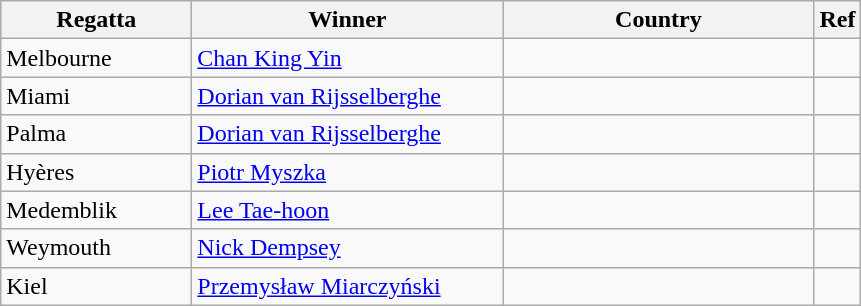<table class="wikitable">
<tr>
<th width=120>Regatta</th>
<th style="width:200px;">Winner</th>
<th style="width:200px;">Country</th>
<th>Ref</th>
</tr>
<tr>
<td>Melbourne</td>
<td><a href='#'>Chan King Yin</a></td>
<td></td>
<td></td>
</tr>
<tr>
<td>Miami</td>
<td><a href='#'>Dorian van Rijsselberghe</a></td>
<td></td>
<td></td>
</tr>
<tr>
<td>Palma</td>
<td><a href='#'>Dorian van Rijsselberghe</a></td>
<td></td>
<td></td>
</tr>
<tr>
<td>Hyères</td>
<td><a href='#'>Piotr Myszka</a></td>
<td></td>
<td></td>
</tr>
<tr>
<td>Medemblik</td>
<td><a href='#'>Lee Tae-hoon</a></td>
<td></td>
<td></td>
</tr>
<tr>
<td>Weymouth</td>
<td><a href='#'>Nick Dempsey</a></td>
<td></td>
<td></td>
</tr>
<tr>
<td>Kiel</td>
<td><a href='#'>Przemysław Miarczyński</a></td>
<td></td>
<td></td>
</tr>
</table>
